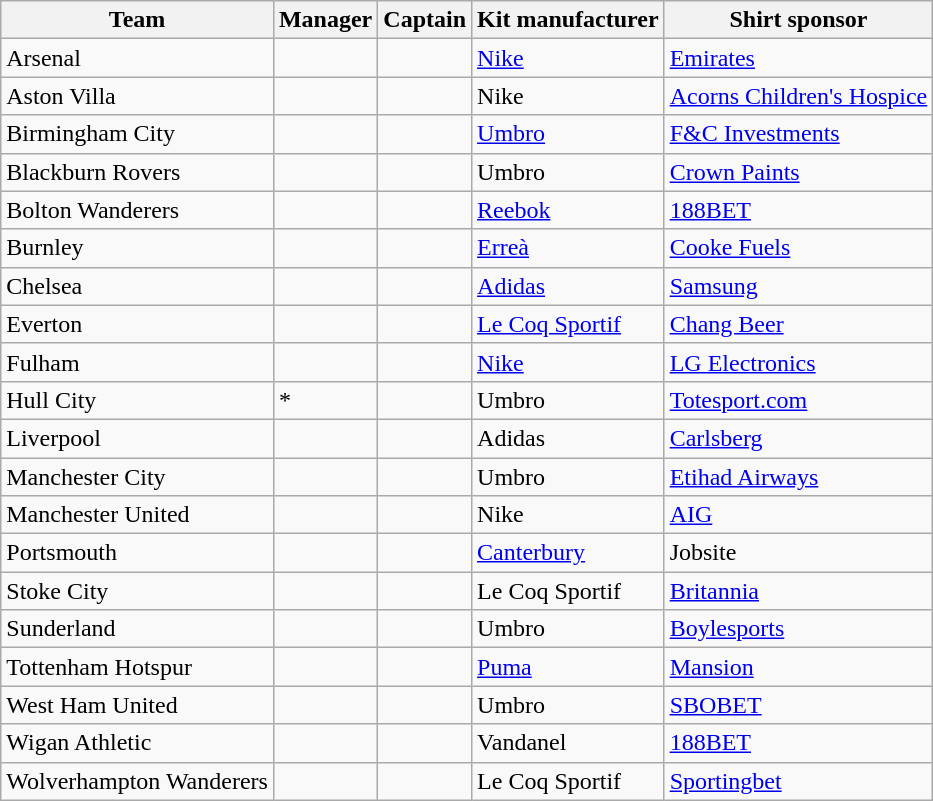<table class="wikitable sortable">
<tr>
<th>Team</th>
<th>Manager</th>
<th>Captain</th>
<th>Kit manufacturer</th>
<th>Shirt sponsor</th>
</tr>
<tr>
<td>Arsenal</td>
<td> </td>
<td> </td>
<td><a href='#'>Nike</a></td>
<td><a href='#'>Emirates</a></td>
</tr>
<tr>
<td>Aston Villa</td>
<td> </td>
<td> </td>
<td>Nike</td>
<td><a href='#'>Acorns Children's Hospice</a></td>
</tr>
<tr>
<td>Birmingham City</td>
<td> </td>
<td> </td>
<td><a href='#'>Umbro</a></td>
<td><a href='#'>F&C Investments</a></td>
</tr>
<tr>
<td>Blackburn Rovers</td>
<td> </td>
<td> </td>
<td>Umbro</td>
<td><a href='#'>Crown Paints</a></td>
</tr>
<tr>
<td>Bolton Wanderers</td>
<td> </td>
<td> </td>
<td><a href='#'>Reebok</a></td>
<td><a href='#'>188BET</a></td>
</tr>
<tr>
<td>Burnley</td>
<td> </td>
<td> </td>
<td><a href='#'>Erreà</a></td>
<td><a href='#'>Cooke Fuels</a></td>
</tr>
<tr>
<td>Chelsea</td>
<td> </td>
<td> </td>
<td><a href='#'>Adidas</a></td>
<td><a href='#'>Samsung</a></td>
</tr>
<tr>
<td>Everton</td>
<td> </td>
<td> </td>
<td><a href='#'>Le Coq Sportif</a></td>
<td><a href='#'>Chang Beer</a></td>
</tr>
<tr>
<td>Fulham</td>
<td> </td>
<td> </td>
<td><a href='#'>Nike</a></td>
<td><a href='#'>LG Electronics</a></td>
</tr>
<tr>
<td>Hull City</td>
<td> *</td>
<td> </td>
<td>Umbro</td>
<td><a href='#'>Totesport.com</a></td>
</tr>
<tr>
<td>Liverpool</td>
<td> </td>
<td> </td>
<td>Adidas</td>
<td><a href='#'>Carlsberg</a></td>
</tr>
<tr>
<td>Manchester City</td>
<td> </td>
<td> </td>
<td>Umbro</td>
<td><a href='#'>Etihad Airways</a></td>
</tr>
<tr>
<td>Manchester United</td>
<td> </td>
<td> </td>
<td>Nike</td>
<td><a href='#'>AIG</a></td>
</tr>
<tr>
<td>Portsmouth</td>
<td> </td>
<td> </td>
<td><a href='#'>Canterbury</a></td>
<td>Jobsite</td>
</tr>
<tr>
<td>Stoke City</td>
<td> </td>
<td> </td>
<td>Le Coq Sportif</td>
<td><a href='#'>Britannia</a></td>
</tr>
<tr>
<td>Sunderland</td>
<td> </td>
<td> </td>
<td>Umbro</td>
<td><a href='#'>Boylesports</a></td>
</tr>
<tr>
<td>Tottenham Hotspur</td>
<td> </td>
<td> </td>
<td><a href='#'>Puma</a></td>
<td><a href='#'>Mansion</a></td>
</tr>
<tr>
<td>West Ham United</td>
<td> </td>
<td> </td>
<td>Umbro</td>
<td><a href='#'>SBOBET</a></td>
</tr>
<tr>
<td>Wigan Athletic</td>
<td> </td>
<td> </td>
<td>Vandanel</td>
<td><a href='#'>188BET</a></td>
</tr>
<tr>
<td>Wolverhampton Wanderers</td>
<td> </td>
<td> </td>
<td>Le Coq Sportif</td>
<td><a href='#'>Sportingbet</a></td>
</tr>
</table>
